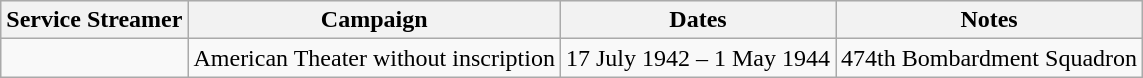<table class="wikitable">
<tr style="background:#efefef;">
<th>Service Streamer</th>
<th>Campaign</th>
<th>Dates</th>
<th>Notes</th>
</tr>
<tr>
<td></td>
<td>American Theater without inscription</td>
<td>17 July 1942 – 1 May 1944</td>
<td>474th Bombardment Squadron</td>
</tr>
</table>
